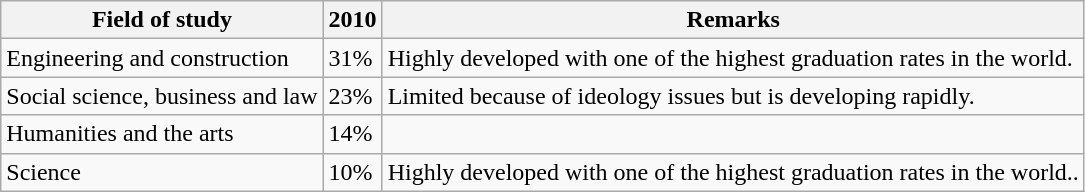<table class="wikitable">
<tr>
<th>Field of study</th>
<th>2010</th>
<th>Remarks</th>
</tr>
<tr>
<td>Engineering and construction</td>
<td>31%</td>
<td>Highly developed with one of the highest graduation rates in the world.</td>
</tr>
<tr>
<td>Social science, business and law</td>
<td>23%</td>
<td>Limited because of ideology issues but is developing rapidly.</td>
</tr>
<tr>
<td>Humanities and the arts</td>
<td>14%</td>
<td></td>
</tr>
<tr>
<td>Science</td>
<td>10%</td>
<td>Highly developed with one of the highest graduation rates in the world..</td>
</tr>
</table>
